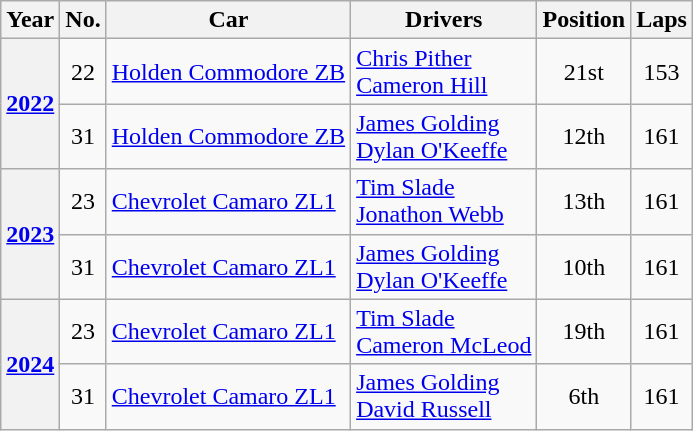<table class="wikitable">
<tr>
<th>Year</th>
<th>No.</th>
<th>Car</th>
<th>Drivers</th>
<th>Position</th>
<th>Laps</th>
</tr>
<tr>
<th rowspan="2"><a href='#'>2022</a></th>
<td align=center>22</td>
<td><a href='#'>Holden Commodore ZB</a></td>
<td> <a href='#'>Chris Pither</a><br> <a href='#'>Cameron Hill</a></td>
<td align=center>21st</td>
<td align=center>153</td>
</tr>
<tr>
<td align=center>31</td>
<td><a href='#'>Holden Commodore ZB</a></td>
<td> <a href='#'>James Golding</a><br> <a href='#'>Dylan O'Keeffe</a></td>
<td align=center>12th</td>
<td align=center>161</td>
</tr>
<tr>
<th rowspan="2"><a href='#'>2023</a></th>
<td align=center>23</td>
<td><a href='#'>Chevrolet Camaro ZL1</a></td>
<td> <a href='#'>Tim Slade</a><br> <a href='#'>Jonathon Webb</a></td>
<td align=center>13th</td>
<td align=center>161</td>
</tr>
<tr>
<td align=center>31</td>
<td><a href='#'>Chevrolet Camaro ZL1</a></td>
<td> <a href='#'>James Golding</a><br> <a href='#'>Dylan O'Keeffe</a></td>
<td align=center>10th</td>
<td align=center>161</td>
</tr>
<tr>
<th rowspan="2"><a href='#'>2024</a></th>
<td align=center>23</td>
<td><a href='#'>Chevrolet Camaro ZL1</a></td>
<td> <a href='#'>Tim Slade</a><br> <a href='#'>Cameron McLeod</a></td>
<td align=center>19th</td>
<td align=center>161</td>
</tr>
<tr>
<td align=center>31</td>
<td><a href='#'>Chevrolet Camaro ZL1</a></td>
<td> <a href='#'>James Golding</a><br> <a href='#'>David Russell</a></td>
<td align=center>6th</td>
<td align=center>161</td>
</tr>
</table>
